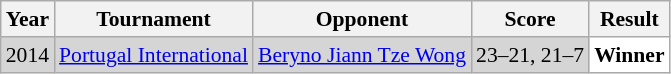<table class="sortable wikitable" style="font-size: 90%;">
<tr>
<th>Year</th>
<th>Tournament</th>
<th>Opponent</th>
<th>Score</th>
<th>Result</th>
</tr>
<tr style="background:#D5D5D5">
<td align="center">2014</td>
<td align="left"><a href='#'>Portugal International</a></td>
<td align="left"> <a href='#'>Beryno Jiann Tze Wong</a></td>
<td align="left">23–21, 21–7</td>
<td style="text-align:left; background:white"> <strong>Winner</strong></td>
</tr>
</table>
